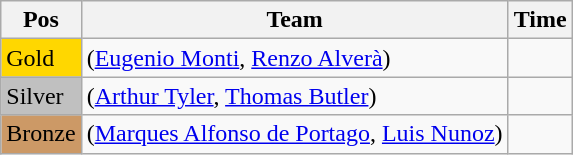<table class="wikitable">
<tr>
<th>Pos</th>
<th>Team</th>
<th>Time</th>
</tr>
<tr>
<td style="background:gold">Gold</td>
<td> (<a href='#'>Eugenio Monti</a>, <a href='#'>Renzo Alverà</a>)</td>
<td></td>
</tr>
<tr>
<td style="background:silver">Silver</td>
<td> (<a href='#'>Arthur Tyler</a>, <a href='#'>Thomas Butler</a>)</td>
<td></td>
</tr>
<tr>
<td style="background:#cc9966">Bronze</td>
<td> (<a href='#'>Marques Alfonso de Portago</a>, <a href='#'>Luis Nunoz</a>)</td>
<td></td>
</tr>
</table>
